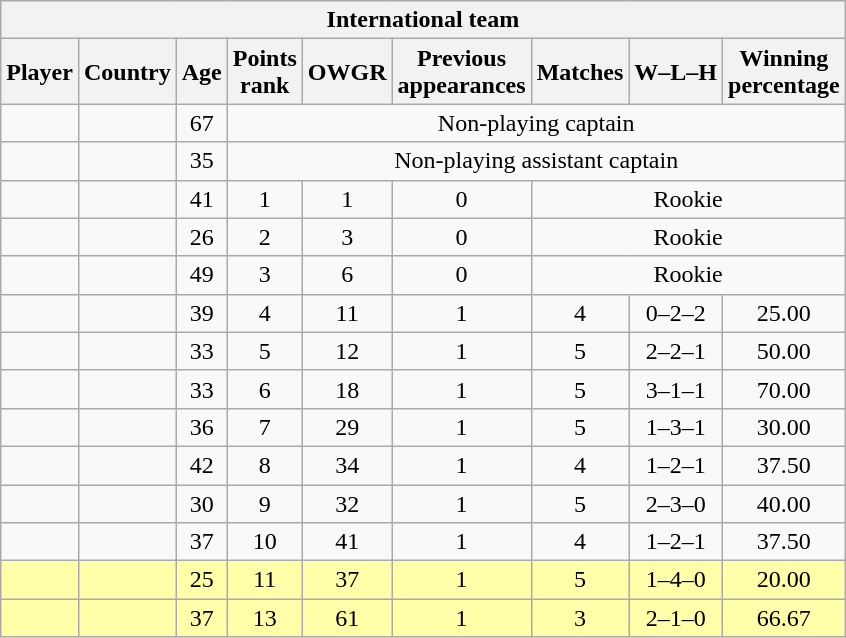<table class="wikitable sortable" style="text-align:center">
<tr>
<th colspan=9>International team</th>
</tr>
<tr>
<th>Player</th>
<th>Country</th>
<th>Age</th>
<th data-sort-type="number">Points<br>rank</th>
<th data-sort-type="number">OWGR</th>
<th data-sort-type="number">Previous<br>appearances</th>
<th data-sort-type="number">Matches</th>
<th data-sort-type="number">W–L–H</th>
<th data-sort-type="number">Winning<br>percentage</th>
</tr>
<tr>
<td align=left></td>
<td align=left></td>
<td>67</td>
<td colspan=6>Non-playing captain</td>
</tr>
<tr>
<td align=left></td>
<td align=left></td>
<td>35</td>
<td colspan=6>Non-playing assistant captain</td>
</tr>
<tr>
<td align=left></td>
<td align=left></td>
<td>41</td>
<td>1</td>
<td>1</td>
<td>0</td>
<td colspan=3>Rookie</td>
</tr>
<tr>
<td align=left></td>
<td align=left></td>
<td>26</td>
<td>2</td>
<td>3</td>
<td>0</td>
<td colspan=3>Rookie</td>
</tr>
<tr>
<td align=left></td>
<td align=left></td>
<td>49</td>
<td>3</td>
<td>6</td>
<td>0</td>
<td colspan=3>Rookie</td>
</tr>
<tr>
<td align=left></td>
<td align=left></td>
<td>39</td>
<td>4</td>
<td>11</td>
<td>1</td>
<td>4</td>
<td>0–2–2</td>
<td>25.00</td>
</tr>
<tr>
<td align=left></td>
<td align=left></td>
<td>33</td>
<td>5</td>
<td>12</td>
<td>1</td>
<td>5</td>
<td>2–2–1</td>
<td>50.00</td>
</tr>
<tr>
<td align=left></td>
<td align=left></td>
<td>33</td>
<td>6</td>
<td>18</td>
<td>1</td>
<td>5</td>
<td>3–1–1</td>
<td>70.00</td>
</tr>
<tr>
<td align=left></td>
<td align=left></td>
<td>36</td>
<td>7</td>
<td>29</td>
<td>1</td>
<td>5</td>
<td>1–3–1</td>
<td>30.00</td>
</tr>
<tr>
<td align=left></td>
<td align=left></td>
<td>42</td>
<td>8</td>
<td>34</td>
<td>1</td>
<td>4</td>
<td>1–2–1</td>
<td>37.50</td>
</tr>
<tr>
<td align=left></td>
<td align=left></td>
<td>30</td>
<td>9</td>
<td>32</td>
<td>1</td>
<td>5</td>
<td>2–3–0</td>
<td>40.00</td>
</tr>
<tr>
<td align=left></td>
<td align=left></td>
<td>37</td>
<td>10</td>
<td>41</td>
<td>1</td>
<td>4</td>
<td>1–2–1</td>
<td>37.50</td>
</tr>
<tr style="background:#ffa;">
<td align=left></td>
<td align=left></td>
<td>25</td>
<td>11</td>
<td>37</td>
<td>1</td>
<td>5</td>
<td>1–4–0</td>
<td>20.00</td>
</tr>
<tr style="background:#ffa;">
<td align=left></td>
<td align=left></td>
<td>37</td>
<td>13</td>
<td>61</td>
<td>1</td>
<td>3</td>
<td>2–1–0</td>
<td>66.67</td>
</tr>
</table>
